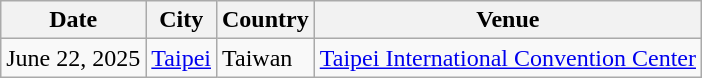<table class="wikitable">
<tr>
<th>Date</th>
<th>City</th>
<th>Country</th>
<th>Venue</th>
</tr>
<tr>
<td>June 22, 2025</td>
<td><a href='#'>Taipei</a></td>
<td>Taiwan</td>
<td><a href='#'>Taipei International Convention Center</a></td>
</tr>
</table>
